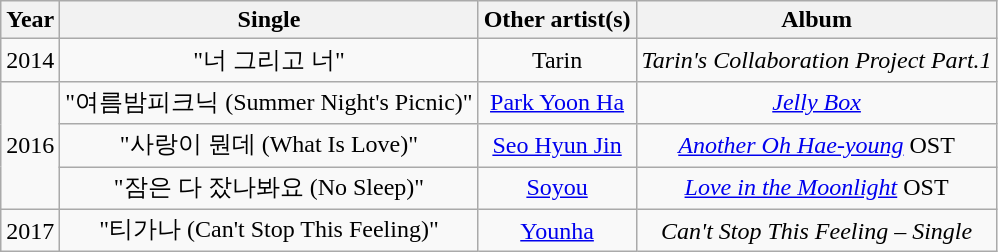<table class="wikitable" style="text-align:center;">
<tr>
<th>Year</th>
<th>Single</th>
<th>Other artist(s)</th>
<th>Album</th>
</tr>
<tr>
<td>2014</td>
<td>"너 그리고 너"</td>
<td>Tarin</td>
<td><em>Tarin's Collaboration Project Part.1</em></td>
</tr>
<tr>
<td rowspan="3">2016</td>
<td>"여름밤피크닉 (Summer Night's Picnic)"</td>
<td><a href='#'>Park Yoon Ha</a></td>
<td><em><a href='#'>Jelly Box</a></em></td>
</tr>
<tr>
<td>"사랑이 뭔데 (What Is Love)"</td>
<td><a href='#'>Seo Hyun Jin</a></td>
<td><em><a href='#'>Another Oh Hae-young</a></em> OST</td>
</tr>
<tr>
<td>"잠은 다 잤나봐요 (No Sleep)"</td>
<td><a href='#'>Soyou</a></td>
<td><em><a href='#'>Love in the Moonlight</a></em> OST</td>
</tr>
<tr>
<td>2017</td>
<td>"티가나 (Can't Stop This Feeling)"</td>
<td><a href='#'>Younha</a></td>
<td><em>Can't Stop This Feeling – Single</em></td>
</tr>
</table>
